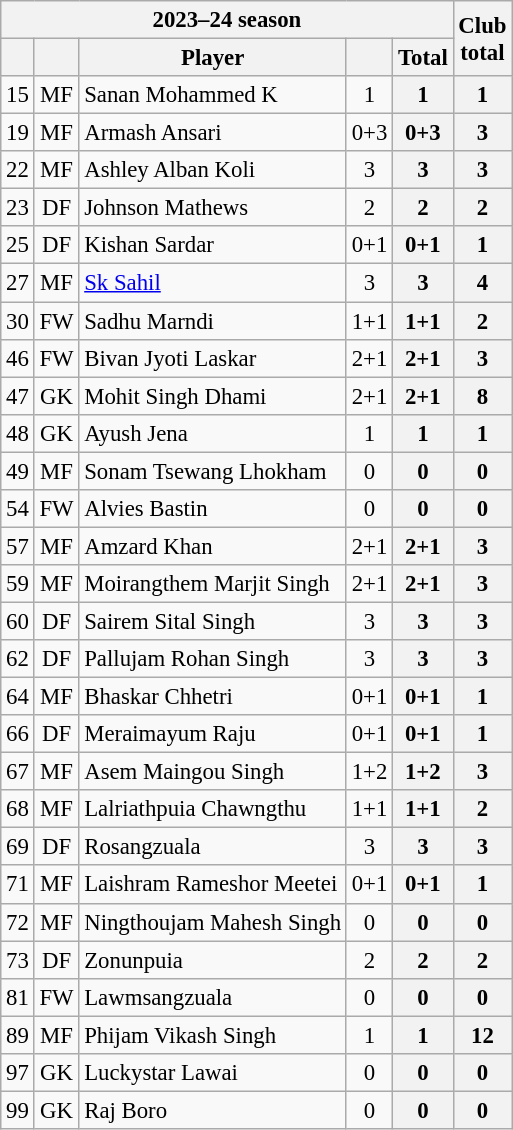<table class="wikitable sortable" style="text-align:center; font-size:95%;">
<tr>
<th colspan="5">2023–24 season</th>
<th rowspan="2">Club<br>total</th>
</tr>
<tr>
<th></th>
<th></th>
<th>Player</th>
<th></th>
<th>Total</th>
</tr>
<tr>
<td>15</td>
<td>MF</td>
<td style="text-align:left;"> Sanan Mohammed K</td>
<td>1</td>
<th>1</th>
<th>1</th>
</tr>
<tr>
<td>19</td>
<td>MF</td>
<td style="text-align:left;"> Armash Ansari</td>
<td>0+3</td>
<th>0+3</th>
<th>3</th>
</tr>
<tr>
<td>22</td>
<td>MF</td>
<td style="text-align:left;"> Ashley Alban Koli</td>
<td>3</td>
<th>3</th>
<th>3</th>
</tr>
<tr>
<td>23</td>
<td>DF</td>
<td style="text-align:left;"> Johnson Mathews</td>
<td>2</td>
<th>2</th>
<th>2</th>
</tr>
<tr>
<td>25</td>
<td>DF</td>
<td style="text-align:left;"> Kishan Sardar</td>
<td>0+1</td>
<th>0+1</th>
<th>1</th>
</tr>
<tr>
<td>27</td>
<td>MF</td>
<td style="text-align:left;"> <a href='#'>Sk Sahil</a></td>
<td>3</td>
<th>3</th>
<th>4</th>
</tr>
<tr>
<td>30</td>
<td>FW</td>
<td style="text-align:left;"> Sadhu Marndi</td>
<td>1+1</td>
<th>1+1</th>
<th>2</th>
</tr>
<tr>
<td>46</td>
<td>FW</td>
<td style="text-align:left;"> Bivan Jyoti Laskar</td>
<td>2+1</td>
<th>2+1</th>
<th>3</th>
</tr>
<tr>
<td>47</td>
<td>GK</td>
<td style="text-align:left;"> Mohit Singh Dhami</td>
<td>2+1</td>
<th>2+1</th>
<th>8</th>
</tr>
<tr>
<td>48</td>
<td>GK</td>
<td style="text-align:left;"> Ayush Jena</td>
<td>1</td>
<th>1</th>
<th>1</th>
</tr>
<tr>
<td>49</td>
<td>MF</td>
<td style="text-align:left;"> Sonam Tsewang Lhokham</td>
<td>0</td>
<th>0</th>
<th>0</th>
</tr>
<tr>
<td>54</td>
<td>FW</td>
<td style="text-align:left;"> Alvies Bastin</td>
<td>0</td>
<th>0</th>
<th>0</th>
</tr>
<tr>
<td>57</td>
<td>MF</td>
<td style="text-align:left;"> Amzard Khan</td>
<td>2+1</td>
<th>2+1</th>
<th>3</th>
</tr>
<tr>
<td>59</td>
<td>MF</td>
<td style="text-align:left;"> Moirangthem Marjit Singh</td>
<td>2+1</td>
<th>2+1</th>
<th>3</th>
</tr>
<tr>
<td>60</td>
<td>DF</td>
<td style="text-align:left;"> Sairem Sital Singh</td>
<td>3</td>
<th>3</th>
<th>3</th>
</tr>
<tr>
<td>62</td>
<td>DF</td>
<td style="text-align:left;"> Pallujam Rohan Singh</td>
<td>3</td>
<th>3</th>
<th>3</th>
</tr>
<tr>
<td>64</td>
<td>MF</td>
<td style="text-align:left;"> Bhaskar Chhetri</td>
<td>0+1</td>
<th>0+1</th>
<th>1</th>
</tr>
<tr>
<td>66</td>
<td>DF</td>
<td style="text-align:left;"> Meraimayum Raju</td>
<td>0+1</td>
<th>0+1</th>
<th>1</th>
</tr>
<tr>
<td>67</td>
<td>MF</td>
<td style="text-align:left;"> Asem Maingou Singh</td>
<td>1+2</td>
<th>1+2</th>
<th>3</th>
</tr>
<tr>
<td>68</td>
<td>MF</td>
<td style="text-align:left;"> Lalriathpuia Chawngthu</td>
<td>1+1</td>
<th>1+1</th>
<th>2</th>
</tr>
<tr>
<td>69</td>
<td>DF</td>
<td style="text-align:left;"> Rosangzuala</td>
<td>3</td>
<th>3</th>
<th>3</th>
</tr>
<tr>
<td>71</td>
<td>MF</td>
<td style="text-align:left;"> Laishram Rameshor Meetei</td>
<td>0+1</td>
<th>0+1</th>
<th>1</th>
</tr>
<tr>
<td>72</td>
<td>MF</td>
<td style="text-align:left;"> Ningthoujam Mahesh Singh</td>
<td>0</td>
<th>0</th>
<th>0</th>
</tr>
<tr>
<td>73</td>
<td>DF</td>
<td style="text-align:left;"> Zonunpuia</td>
<td>2</td>
<th>2</th>
<th>2</th>
</tr>
<tr>
<td>81</td>
<td>FW</td>
<td style="text-align:left;"> Lawmsangzuala</td>
<td>0</td>
<th>0</th>
<th>0</th>
</tr>
<tr>
<td>89</td>
<td>MF</td>
<td style="text-align:left;"> Phijam Vikash Singh</td>
<td>1</td>
<th>1</th>
<th>12</th>
</tr>
<tr>
<td>97</td>
<td>GK</td>
<td style="text-align:left;"> Luckystar Lawai</td>
<td>0</td>
<th>0</th>
<th>0</th>
</tr>
<tr>
<td>99</td>
<td>GK</td>
<td style="text-align:left;"> Raj Boro</td>
<td>0</td>
<th>0</th>
<th>0</th>
</tr>
</table>
